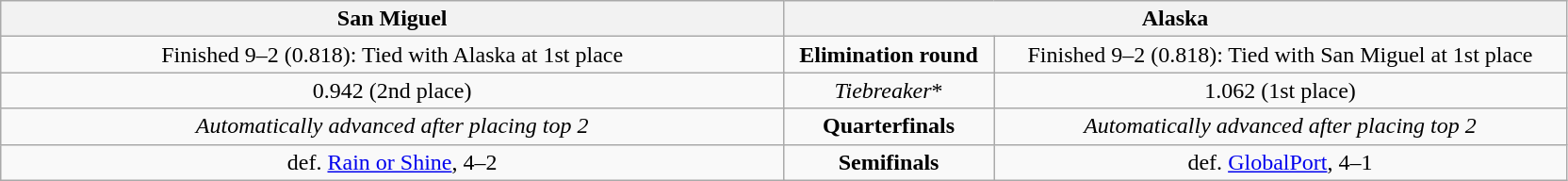<table class=wikitable style="text-align:center">
<tr>
<th colspan=2 width=45%>San Miguel</th>
<th colspan=2 width=45%>Alaska</th>
</tr>
<tr>
<td>Finished 9–2 (0.818): Tied with Alaska at 1st place</td>
<td colspan=2><strong>Elimination round</strong></td>
<td>Finished 9–2 (0.818): Tied with San Miguel at 1st place</td>
</tr>
<tr>
<td>0.942 (2nd place)</td>
<td colspan=2><em>Tiebreaker</em>*</td>
<td>1.062 (1st place)</td>
</tr>
<tr>
<td><em>Automatically advanced after placing top 2</em></td>
<td colspan=2><strong>Quarterfinals</strong></td>
<td><em>Automatically advanced after placing top 2</em></td>
</tr>
<tr>
<td>def. <a href='#'>Rain or Shine</a>, 4–2</td>
<td colspan=2><strong>Semifinals</strong></td>
<td>def. <a href='#'>GlobalPort</a>, 4–1</td>
</tr>
</table>
